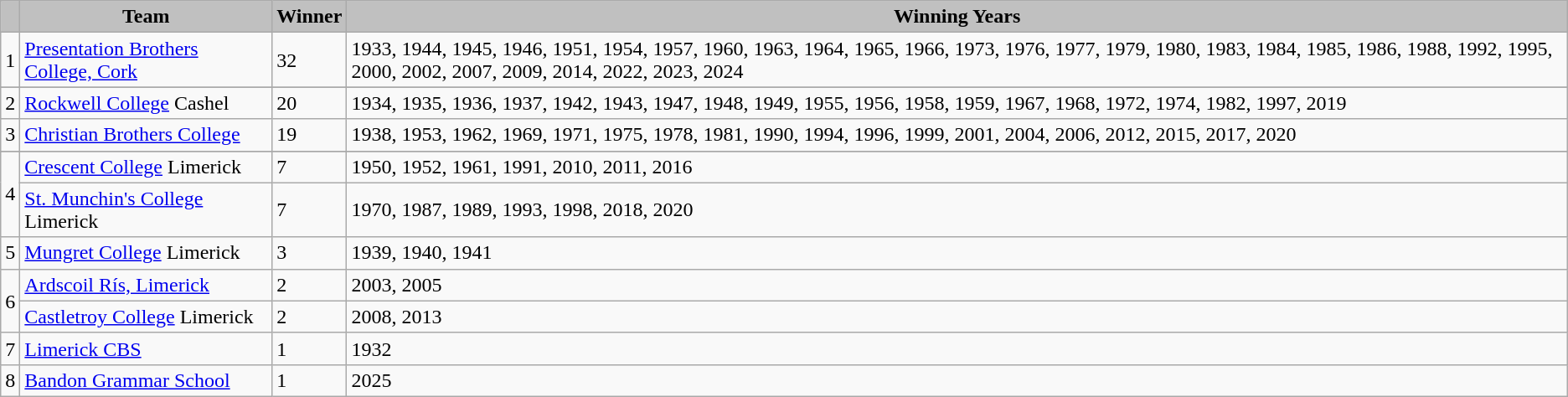<table class="wikitable">
<tr>
<th style="background:silver;"></th>
<th style="background:silver;"><strong>Team</strong></th>
<th style="background:silver;"><strong>Winner</strong></th>
<th style="background:silver;"><strong>Winning Years</strong></th>
</tr>
<tr>
<td>1</td>
<td><a href='#'>Presentation Brothers College, Cork</a></td>
<td>32</td>
<td>1933, 1944, 1945, 1946, 1951, 1954, 1957, 1960, 1963, 1964, 1965, 1966, 1973, 1976, 1977, 1979, 1980, 1983, 1984, 1985, 1986, 1988, 1992, 1995, 2000, 2002, 2007, 2009, 2014, 2022, 2023, 2024</td>
</tr>
<tr>
</tr>
<tr>
<td>2</td>
<td><a href='#'>Rockwell College</a> Cashel</td>
<td>20</td>
<td>1934, 1935, 1936, 1937, 1942, 1943, 1947, 1948, 1949, 1955, 1956, 1958, 1959, 1967, 1968, 1972, 1974, 1982, 1997, 2019</td>
</tr>
<tr>
<td>3</td>
<td><a href='#'>Christian Brothers College</a></td>
<td>19</td>
<td>1938, 1953, 1962, 1969, 1971, 1975, 1978, 1981, 1990, 1994, 1996, 1999, 2001, 2004, 2006, 2012, 2015, 2017, 2020</td>
</tr>
<tr>
</tr>
<tr>
<td rowspan=2>4</td>
<td><a href='#'>Crescent College</a> Limerick</td>
<td>7</td>
<td>1950, 1952, 1961, 1991, 2010, 2011, 2016</td>
</tr>
<tr>
<td><a href='#'>St. Munchin's College</a> Limerick</td>
<td>7</td>
<td>1970, 1987, 1989, 1993, 1998, 2018, 2020</td>
</tr>
<tr>
<td>5</td>
<td><a href='#'>Mungret College</a> Limerick</td>
<td>3</td>
<td>1939, 1940, 1941</td>
</tr>
<tr>
<td rowspan=2>6</td>
<td><a href='#'>Ardscoil Rís, Limerick</a></td>
<td>2</td>
<td>2003, 2005</td>
</tr>
<tr>
<td><a href='#'>Castletroy College</a> Limerick</td>
<td>2</td>
<td>2008, 2013</td>
</tr>
<tr>
<td>7</td>
<td><a href='#'>Limerick CBS</a></td>
<td>1</td>
<td>1932</td>
</tr>
<tr>
<td>8</td>
<td><a href='#'>Bandon Grammar School</a></td>
<td>1</td>
<td>2025</td>
</tr>
</table>
